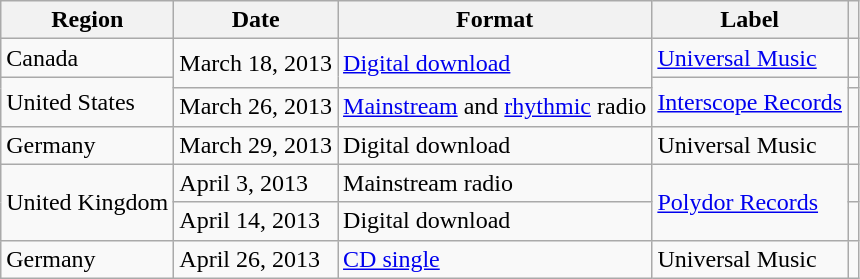<table class="wikitable plainrowheaders">
<tr>
<th>Region</th>
<th>Date</th>
<th>Format</th>
<th>Label</th>
<th></th>
</tr>
<tr>
<td>Canada</td>
<td rowspan="2">March 18, 2013</td>
<td rowspan="2"><a href='#'>Digital download</a></td>
<td><a href='#'>Universal Music</a></td>
<td></td>
</tr>
<tr>
<td rowspan="2">United States</td>
<td rowspan="2"><a href='#'>Interscope Records</a></td>
<td></td>
</tr>
<tr>
<td>March 26, 2013</td>
<td><a href='#'>Mainstream</a> and <a href='#'>rhythmic</a> radio</td>
<td></td>
</tr>
<tr>
<td>Germany</td>
<td>March 29, 2013</td>
<td>Digital download</td>
<td>Universal Music</td>
<td></td>
</tr>
<tr>
<td rowspan="2">United Kingdom</td>
<td>April 3, 2013</td>
<td>Mainstream radio</td>
<td rowspan="2"><a href='#'>Polydor Records</a></td>
<td></td>
</tr>
<tr>
<td>April 14, 2013</td>
<td>Digital download</td>
<td></td>
</tr>
<tr>
<td>Germany</td>
<td>April 26, 2013</td>
<td><a href='#'>CD single</a></td>
<td>Universal Music</td>
<td></td>
</tr>
</table>
